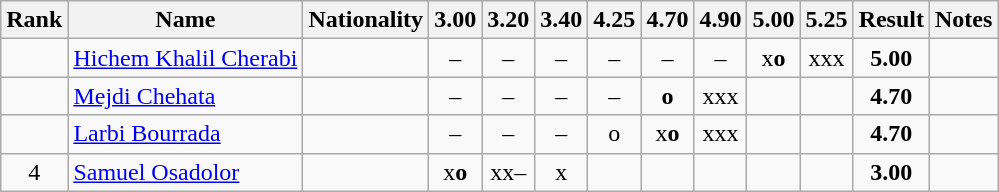<table class="wikitable sortable" style="text-align:center">
<tr>
<th>Rank</th>
<th>Name</th>
<th>Nationality</th>
<th>3.00</th>
<th>3.20</th>
<th>3.40</th>
<th>4.25</th>
<th>4.70</th>
<th>4.90</th>
<th>5.00</th>
<th>5.25</th>
<th>Result</th>
<th>Notes</th>
</tr>
<tr>
<td></td>
<td align=left><a href='#'>Hichem Khalil Cherabi</a></td>
<td align=left></td>
<td>–</td>
<td>–</td>
<td>–</td>
<td>–</td>
<td>–</td>
<td>–</td>
<td>x<strong>o</strong></td>
<td>xxx</td>
<td><strong>5.00</strong></td>
<td></td>
</tr>
<tr>
<td></td>
<td align=left><a href='#'>Mejdi Chehata</a></td>
<td align=left></td>
<td>–</td>
<td>–</td>
<td>–</td>
<td>–</td>
<td><strong>o</strong></td>
<td>xxx</td>
<td></td>
<td></td>
<td><strong>4.70</strong></td>
<td></td>
</tr>
<tr>
<td></td>
<td align=left><a href='#'>Larbi Bourrada</a></td>
<td align=left></td>
<td>–</td>
<td>–</td>
<td>–</td>
<td>o</td>
<td>x<strong>o</strong></td>
<td>xxx</td>
<td></td>
<td></td>
<td><strong>4.70</strong></td>
<td></td>
</tr>
<tr>
<td>4</td>
<td align=left><a href='#'>Samuel Osadolor</a></td>
<td align=left></td>
<td>x<strong>o</strong></td>
<td>xx–</td>
<td>x</td>
<td></td>
<td></td>
<td></td>
<td></td>
<td></td>
<td><strong>3.00</strong></td>
<td></td>
</tr>
</table>
